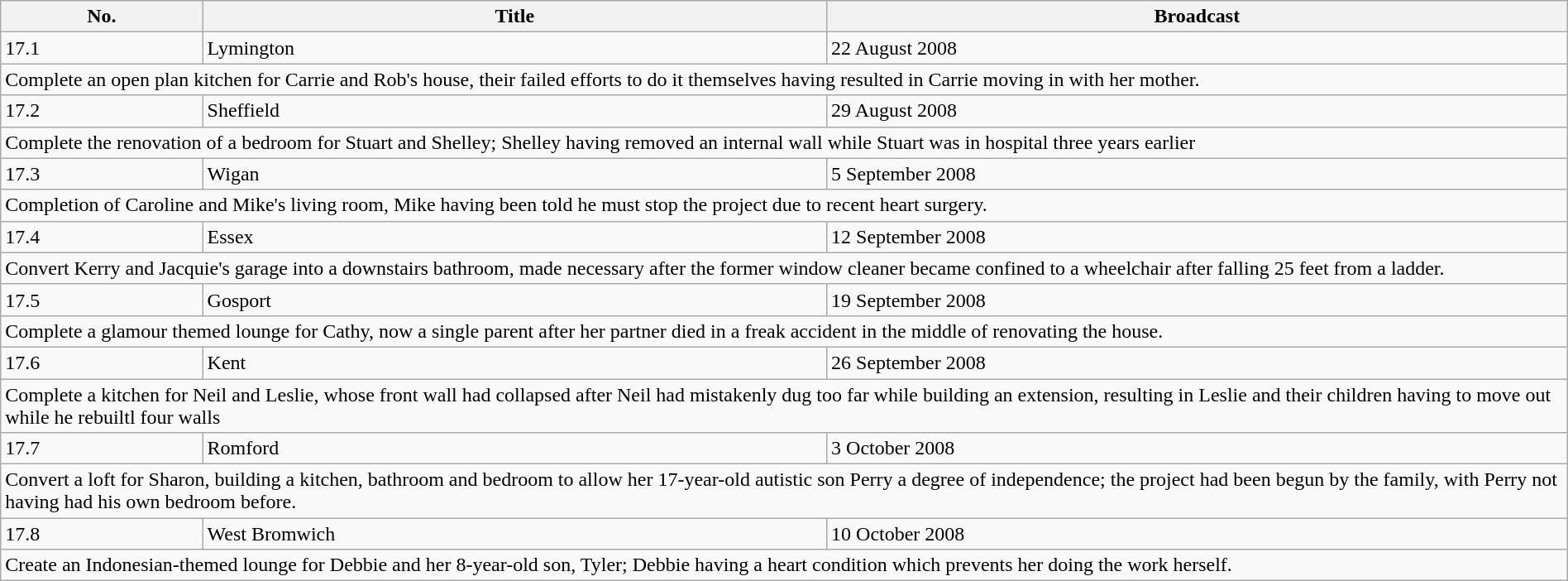<table class="wikitable" style="width:100%;">
<tr>
<th>No.</th>
<th>Title</th>
<th>Broadcast</th>
</tr>
<tr>
<td>17.1</td>
<td>Lymington</td>
<td>22 August 2008</td>
</tr>
<tr>
<td colspan="3">Complete an open plan kitchen for Carrie and Rob's house, their failed efforts to do it themselves having resulted in Carrie moving in with her mother.</td>
</tr>
<tr>
<td>17.2</td>
<td>Sheffield</td>
<td>29 August 2008</td>
</tr>
<tr>
<td colspan="3">Complete the renovation of a bedroom for Stuart and Shelley; Shelley having removed an internal wall while Stuart was in hospital three years earlier</td>
</tr>
<tr>
<td>17.3</td>
<td>Wigan</td>
<td>5 September 2008</td>
</tr>
<tr>
<td colspan="3">Completion of Caroline and Mike's living room, Mike having been told he must stop the project due to recent heart surgery.</td>
</tr>
<tr>
<td>17.4</td>
<td>Essex</td>
<td>12 September 2008</td>
</tr>
<tr>
<td colspan="3">Convert Kerry and Jacquie's garage into a downstairs bathroom, made necessary after the former window cleaner became confined to a wheelchair after falling 25 feet from a ladder.</td>
</tr>
<tr>
<td>17.5</td>
<td>Gosport</td>
<td>19 September 2008</td>
</tr>
<tr>
<td colspan="3">Complete a glamour themed lounge for Cathy, now a single parent after her partner died in a freak accident in the middle of renovating the house.</td>
</tr>
<tr>
<td>17.6</td>
<td>Kent</td>
<td>26 September 2008</td>
</tr>
<tr>
<td colspan="3">Complete a kitchen for Neil and Leslie, whose front wall had collapsed after Neil had mistakenly dug too far while building an extension, resulting in Leslie and their children having to move out while he rebuiltl four walls</td>
</tr>
<tr>
<td>17.7</td>
<td>Romford</td>
<td>3 October 2008</td>
</tr>
<tr>
<td colspan="3">Convert a loft for Sharon, building a kitchen, bathroom and bedroom to allow her 17-year-old autistic son Perry a degree of independence; the project had been begun by the family, with Perry not having had his own bedroom before.</td>
</tr>
<tr>
<td>17.8</td>
<td>West Bromwich</td>
<td>10 October 2008</td>
</tr>
<tr>
<td colspan="3">Create an Indonesian-themed lounge for Debbie and her 8-year-old son, Tyler; Debbie having a heart condition which prevents her doing the work herself.</td>
</tr>
</table>
